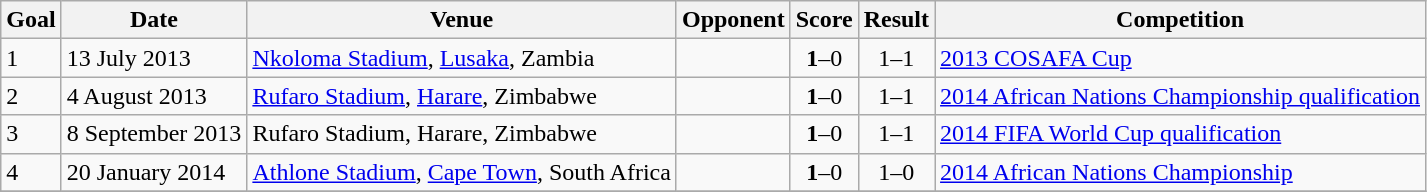<table class="wikitable plainrowheaders sortable">
<tr>
<th>Goal</th>
<th>Date</th>
<th>Venue</th>
<th>Opponent</th>
<th>Score</th>
<th>Result</th>
<th>Competition</th>
</tr>
<tr>
<td>1</td>
<td>13 July 2013</td>
<td><a href='#'>Nkoloma Stadium</a>, <a href='#'>Lusaka</a>, Zambia</td>
<td></td>
<td align=center><strong>1</strong>–0</td>
<td align=center>1–1</td>
<td><a href='#'>2013 COSAFA Cup</a></td>
</tr>
<tr>
<td>2</td>
<td>4 August 2013</td>
<td><a href='#'>Rufaro Stadium</a>, <a href='#'>Harare</a>, Zimbabwe</td>
<td></td>
<td align=center><strong>1</strong>–0</td>
<td align=center>1–1</td>
<td><a href='#'>2014 African Nations Championship qualification</a></td>
</tr>
<tr>
<td>3</td>
<td>8 September 2013</td>
<td>Rufaro Stadium, Harare, Zimbabwe</td>
<td></td>
<td align=center><strong>1</strong>–0</td>
<td align=center>1–1</td>
<td><a href='#'>2014 FIFA World Cup qualification</a></td>
</tr>
<tr>
<td>4</td>
<td>20 January 2014</td>
<td><a href='#'>Athlone Stadium</a>, <a href='#'>Cape Town</a>, South Africa</td>
<td></td>
<td align=center><strong>1</strong>–0</td>
<td align=center>1–0</td>
<td><a href='#'>2014 African Nations Championship</a></td>
</tr>
<tr>
</tr>
</table>
